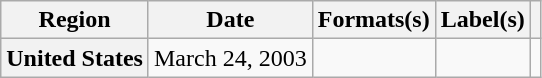<table class="wikitable plainrowheaders">
<tr>
<th scope="col">Region</th>
<th scope="col">Date</th>
<th scope="col">Formats(s)</th>
<th scope="col">Label(s)</th>
<th scope="col"></th>
</tr>
<tr>
<th scope="row">United States</th>
<td>March 24, 2003</td>
<td></td>
<td></td>
<td align="center"></td>
</tr>
</table>
